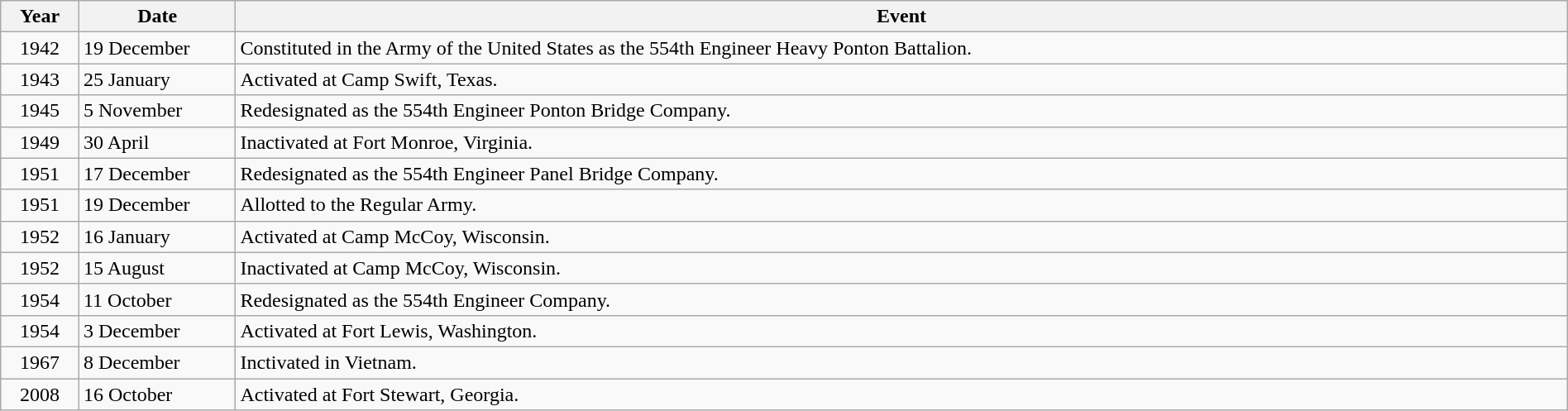<table class="wikitable" style="width:100%;">
<tr>
<th style="width:5%">Year</th>
<th style="width:10%">Date</th>
<th>Event</th>
</tr>
<tr>
<td align="center">1942</td>
<td>19 December</td>
<td>Constituted in the Army of the United States as the 554th Engineer Heavy Ponton Battalion.</td>
</tr>
<tr>
<td align="center">1943</td>
<td>25 January</td>
<td>Activated at Camp Swift, Texas.</td>
</tr>
<tr>
<td align="center">1945</td>
<td>5 November</td>
<td>Redesignated as the 554th Engineer Ponton Bridge Company.</td>
</tr>
<tr>
<td align="center">1949</td>
<td>30 April</td>
<td>Inactivated at Fort Monroe, Virginia.</td>
</tr>
<tr>
<td align="center">1951</td>
<td>17 December</td>
<td>Redesignated as the 554th Engineer Panel Bridge Company.</td>
</tr>
<tr>
<td align="center">1951</td>
<td>19 December</td>
<td>Allotted to the Regular Army.</td>
</tr>
<tr>
<td align="center">1952</td>
<td>16 January</td>
<td>Activated at Camp McCoy, Wisconsin.</td>
</tr>
<tr>
<td align="center">1952</td>
<td>15 August</td>
<td>Inactivated at Camp McCoy, Wisconsin.</td>
</tr>
<tr>
<td align="center">1954</td>
<td>11 October</td>
<td>Redesignated as the 554th Engineer Company.</td>
</tr>
<tr>
<td align="center">1954</td>
<td>3 December</td>
<td>Activated at Fort Lewis, Washington.</td>
</tr>
<tr>
<td align="center">1967</td>
<td>8 December</td>
<td>Inctivated in Vietnam.</td>
</tr>
<tr>
<td align="center">2008</td>
<td>16 October</td>
<td>Activated at Fort Stewart, Georgia.</td>
</tr>
</table>
